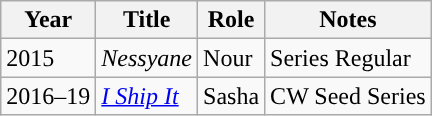<table class="wikitable sortable">
<tr>
<th>Year</th>
<th>Title</th>
<th>Role</th>
<th>Notes</th>
</tr>
<tr>
<td>2015</td>
<td><em>Nessyane</em></td>
<td>Nour</td>
<td>Series Regular</td>
</tr>
<tr>
<td>2016–19</td>
<td><em><a href='#'>I Ship It</a></em></td>
<td>Sasha</td>
<td>CW Seed Series</td>
</tr>
</table>
